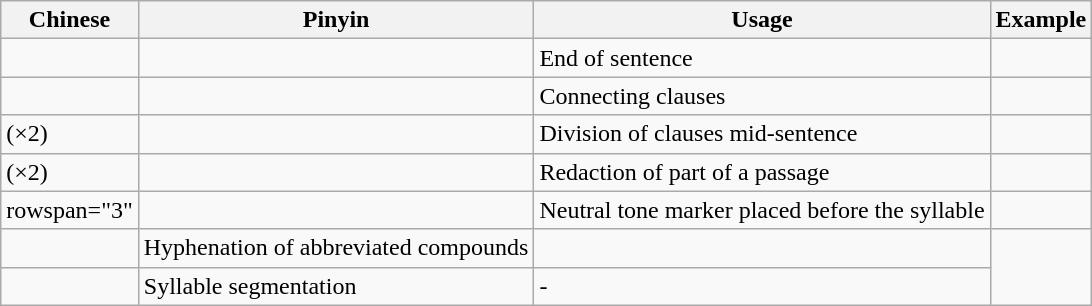<table class="wikitable">
<tr>
<th>Chinese</th>
<th>Pinyin</th>
<th>Usage</th>
<th>Example</th>
</tr>
<tr>
<td></td>
<td></td>
<td>End of sentence</td>
<td> </td>
</tr>
<tr>
<td></td>
<td></td>
<td>Connecting clauses</td>
<td> </td>
</tr>
<tr>
<td> (×2)</td>
<td></td>
<td>Division of clauses mid-sentence</td>
<td> </td>
</tr>
<tr>
<td> (×2)</td>
<td></td>
<td>Redaction of part of a passage</td>
<td></td>
</tr>
<tr>
<td>rowspan="3" </td>
<td></td>
<td>Neutral tone marker placed before the syllable</td>
<td> </td>
</tr>
<tr>
<td></td>
<td>Hyphenation of abbreviated compounds</td>
<td> </td>
</tr>
<tr>
<td></td>
<td>Syllable segmentation</td>
<td> -  </td>
</tr>
</table>
